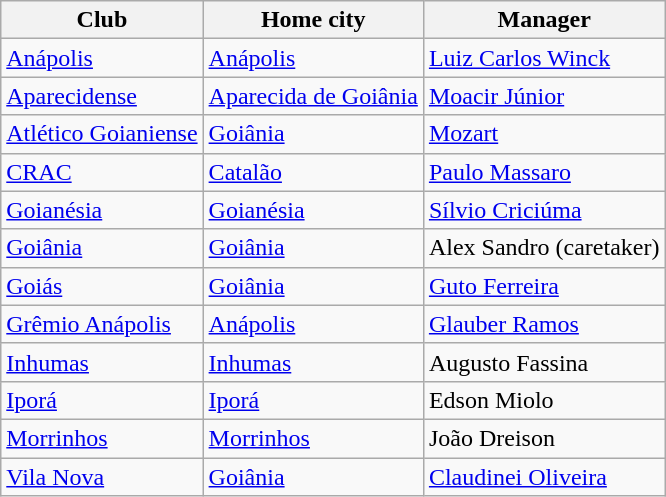<table class="wikitable">
<tr>
<th>Club</th>
<th>Home city</th>
<th>Manager</th>
</tr>
<tr>
<td><a href='#'>Anápolis</a></td>
<td><a href='#'>Anápolis</a></td>
<td><a href='#'>Luiz Carlos Winck</a></td>
</tr>
<tr>
<td><a href='#'>Aparecidense</a></td>
<td><a href='#'>Aparecida de Goiânia</a></td>
<td><a href='#'>Moacir Júnior</a></td>
</tr>
<tr>
<td><a href='#'>Atlético Goianiense</a></td>
<td><a href='#'>Goiânia</a></td>
<td><a href='#'>Mozart</a></td>
</tr>
<tr>
<td><a href='#'>CRAC</a></td>
<td><a href='#'>Catalão</a></td>
<td><a href='#'>Paulo Massaro</a></td>
</tr>
<tr>
<td><a href='#'>Goianésia</a></td>
<td><a href='#'>Goianésia</a></td>
<td><a href='#'>Sílvio Criciúma</a></td>
</tr>
<tr>
<td><a href='#'>Goiânia</a></td>
<td><a href='#'>Goiânia</a></td>
<td>Alex Sandro (caretaker)</td>
</tr>
<tr>
<td><a href='#'>Goiás</a></td>
<td><a href='#'>Goiânia</a></td>
<td><a href='#'>Guto Ferreira</a></td>
</tr>
<tr>
<td><a href='#'>Grêmio Anápolis</a></td>
<td><a href='#'>Anápolis</a></td>
<td><a href='#'>Glauber Ramos</a></td>
</tr>
<tr>
<td><a href='#'>Inhumas</a></td>
<td><a href='#'>Inhumas</a></td>
<td>Augusto Fassina</td>
</tr>
<tr>
<td><a href='#'>Iporá</a></td>
<td><a href='#'>Iporá</a></td>
<td>Edson Miolo</td>
</tr>
<tr>
<td><a href='#'>Morrinhos</a></td>
<td><a href='#'>Morrinhos</a></td>
<td>João Dreison</td>
</tr>
<tr>
<td><a href='#'>Vila Nova</a></td>
<td><a href='#'>Goiânia</a></td>
<td><a href='#'>Claudinei Oliveira</a></td>
</tr>
</table>
